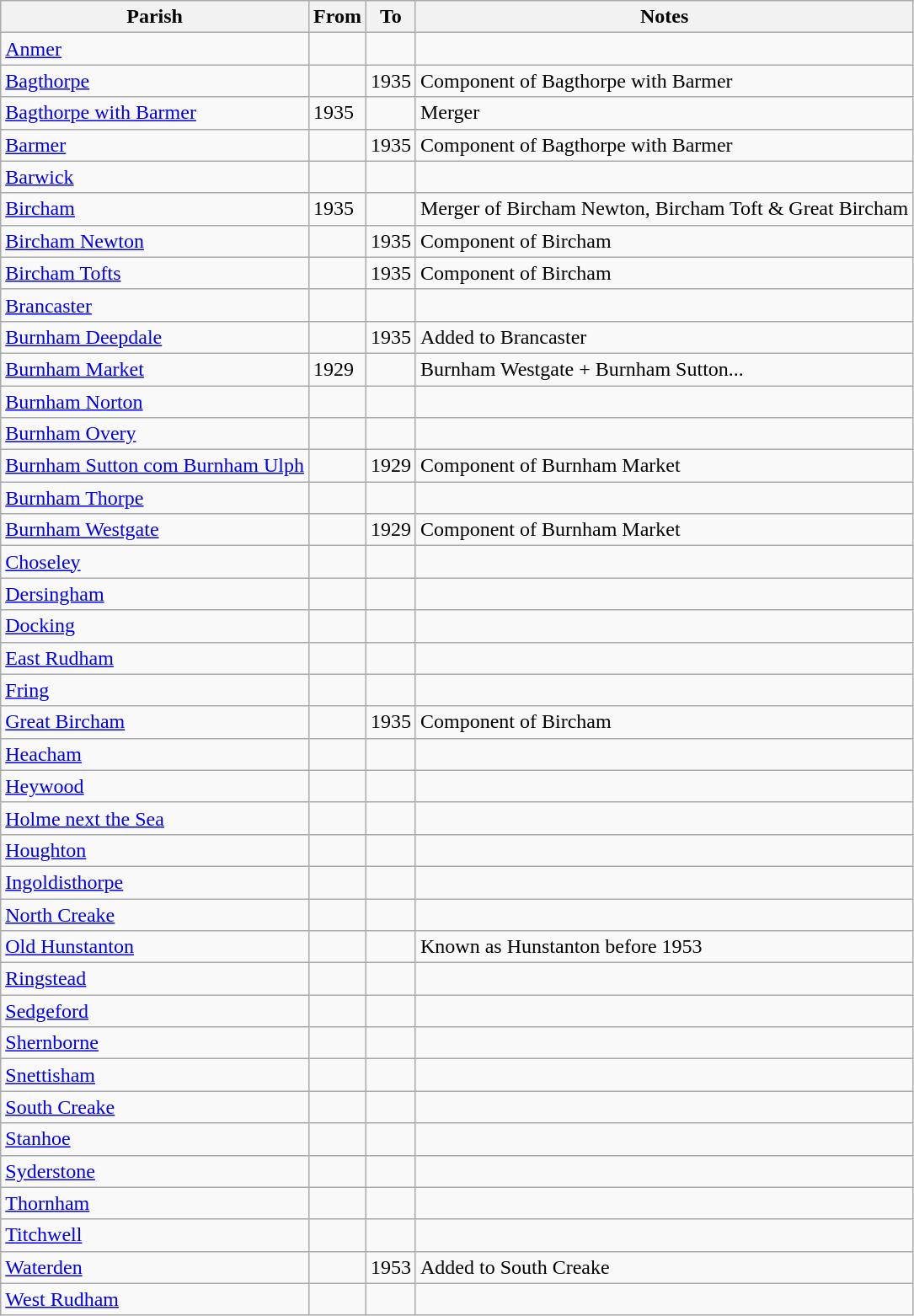<table class="wikitable">
<tr>
<th>Parish</th>
<th>From</th>
<th>To</th>
<th>Notes</th>
</tr>
<tr>
<td><a href='#'>Anmer</a></td>
<td></td>
<td></td>
<td></td>
</tr>
<tr>
<td><a href='#'>Bagthorpe</a></td>
<td></td>
<td>1935</td>
<td>Component of Bagthorpe with Barmer</td>
</tr>
<tr>
<td><a href='#'>Bagthorpe with Barmer</a></td>
<td>1935</td>
<td></td>
<td>Merger</td>
</tr>
<tr>
<td><a href='#'>Barmer</a></td>
<td></td>
<td>1935</td>
<td>Component of Bagthorpe with Barmer</td>
</tr>
<tr>
<td><a href='#'>Barwick</a></td>
<td></td>
<td></td>
<td></td>
</tr>
<tr>
<td><a href='#'>Bircham</a></td>
<td>1935</td>
<td></td>
<td>Merger of Bircham Newton, Bircham Toft & Great Bircham</td>
</tr>
<tr>
<td><a href='#'>Bircham Newton</a></td>
<td></td>
<td>1935</td>
<td>Component of Bircham</td>
</tr>
<tr>
<td><a href='#'>Bircham Tofts</a></td>
<td></td>
<td>1935</td>
<td>Component of Bircham</td>
</tr>
<tr>
<td><a href='#'>Brancaster</a></td>
<td></td>
<td></td>
<td></td>
</tr>
<tr>
<td><a href='#'>Burnham Deepdale</a></td>
<td></td>
<td>1935</td>
<td>Added to Brancaster</td>
</tr>
<tr>
<td><a href='#'>Burnham Market</a></td>
<td>1929</td>
<td></td>
<td>Burnham Westgate + Burnham Sutton...</td>
</tr>
<tr>
<td><a href='#'>Burnham Norton</a></td>
<td></td>
<td></td>
<td></td>
</tr>
<tr>
<td><a href='#'>Burnham Overy</a></td>
<td></td>
<td></td>
<td></td>
</tr>
<tr>
<td><a href='#'>Burnham Sutton com Burnham Ulph</a></td>
<td></td>
<td>1929</td>
<td>Component of Burnham Market</td>
</tr>
<tr>
<td><a href='#'>Burnham Thorpe</a></td>
<td></td>
<td></td>
<td></td>
</tr>
<tr>
<td><a href='#'>Burnham Westgate</a></td>
<td></td>
<td>1929</td>
<td>Component of Burnham Market</td>
</tr>
<tr>
<td><a href='#'>Choseley</a></td>
<td></td>
<td></td>
<td></td>
</tr>
<tr>
<td><a href='#'>Dersingham</a></td>
<td></td>
<td></td>
<td></td>
</tr>
<tr>
<td><a href='#'>Docking</a></td>
<td></td>
<td></td>
<td></td>
</tr>
<tr>
<td><a href='#'>East Rudham</a></td>
<td></td>
<td></td>
<td></td>
</tr>
<tr>
<td><a href='#'>Fring</a></td>
<td></td>
<td></td>
<td></td>
</tr>
<tr>
<td><a href='#'>Great Bircham</a></td>
<td></td>
<td>1935</td>
<td>Component of Bircham</td>
</tr>
<tr>
<td><a href='#'>Heacham</a></td>
<td></td>
<td></td>
<td></td>
</tr>
<tr>
<td><a href='#'>Heywood</a></td>
<td></td>
<td></td>
<td></td>
</tr>
<tr>
<td><a href='#'>Holme next the Sea</a></td>
<td></td>
<td></td>
<td></td>
</tr>
<tr>
<td><a href='#'>Houghton</a></td>
<td></td>
<td></td>
<td></td>
</tr>
<tr>
<td><a href='#'>Ingoldisthorpe</a></td>
<td></td>
<td></td>
<td></td>
</tr>
<tr>
<td><a href='#'>North Creake</a></td>
<td></td>
<td></td>
<td></td>
</tr>
<tr>
<td><a href='#'>Old Hunstanton</a></td>
<td></td>
<td></td>
<td>Known as Hunstanton before 1953</td>
</tr>
<tr>
<td><a href='#'>Ringstead</a></td>
<td></td>
<td></td>
<td></td>
</tr>
<tr>
<td><a href='#'>Sedgeford</a></td>
<td></td>
<td></td>
<td></td>
</tr>
<tr>
<td><a href='#'>Shernborne</a></td>
<td></td>
<td></td>
<td></td>
</tr>
<tr>
<td><a href='#'>Snettisham</a></td>
<td></td>
<td></td>
<td></td>
</tr>
<tr>
<td><a href='#'>South Creake</a></td>
<td></td>
<td></td>
<td></td>
</tr>
<tr>
<td><a href='#'>Stanhoe</a></td>
<td></td>
<td></td>
<td></td>
</tr>
<tr>
<td><a href='#'>Syderstone</a></td>
<td></td>
<td></td>
<td></td>
</tr>
<tr>
<td><a href='#'>Thornham</a></td>
<td></td>
<td></td>
<td></td>
</tr>
<tr>
<td><a href='#'>Titchwell</a></td>
<td></td>
<td></td>
<td></td>
</tr>
<tr>
<td><a href='#'>Waterden</a></td>
<td></td>
<td>1953</td>
<td>Added to South Creake</td>
</tr>
<tr>
<td><a href='#'>West Rudham</a></td>
<td></td>
<td></td>
<td></td>
</tr>
</table>
